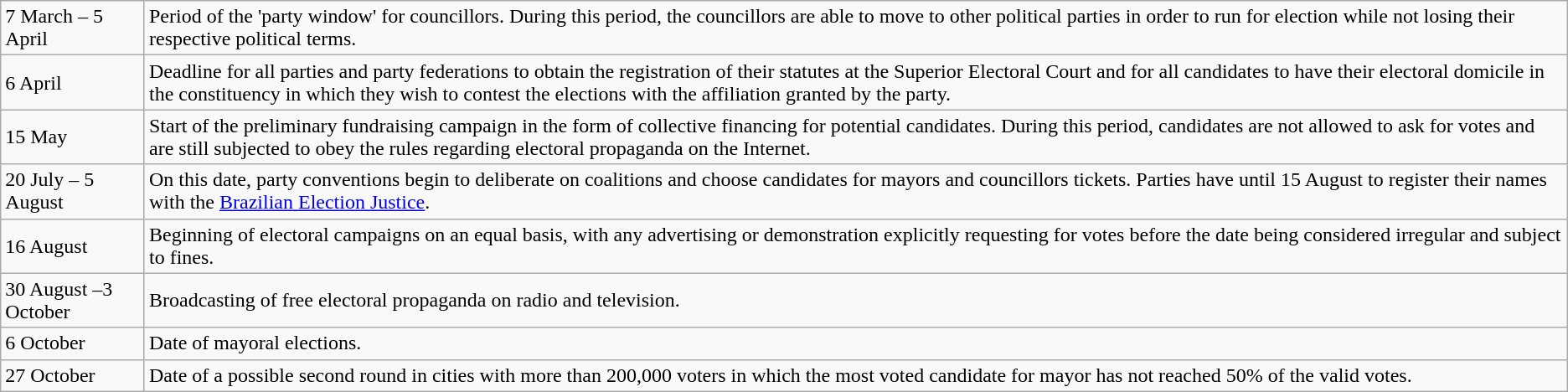<table class="wikitable">
<tr>
<td>7 March – 5 April</td>
<td>Period of the 'party window' for councillors. During this period, the councillors are able to move to other political parties in order to run for election while not losing their respective political terms.</td>
</tr>
<tr>
<td>6 April</td>
<td>Deadline for all parties and party federations to obtain the registration of their statutes at the Superior Electoral Court and for all candidates to have their electoral domicile in the constituency in which they wish to contest the elections with the affiliation granted by the party.</td>
</tr>
<tr>
<td>15 May</td>
<td>Start of the preliminary fundraising campaign in the form of collective financing for potential candidates. During this period, candidates are not allowed to ask for votes and are still subjected to obey the rules regarding electoral propaganda on the Internet.</td>
</tr>
<tr>
<td>20 July – 5 August</td>
<td>On this date, party conventions begin to deliberate on coalitions and choose candidates for mayors and councillors tickets. Parties have until 15 August to register their names with the <a href='#'>Brazilian Election Justice</a>.</td>
</tr>
<tr>
<td>16 August</td>
<td>Beginning of electoral campaigns on an equal basis, with any advertising or demonstration explicitly requesting for votes before the date being considered irregular and subject to fines.</td>
</tr>
<tr>
<td>30 August –3 October</td>
<td>Broadcasting of free electoral propaganda on radio and television.</td>
</tr>
<tr>
<td>6 October</td>
<td>Date of mayoral elections.</td>
</tr>
<tr>
<td>27 October</td>
<td>Date of a possible second round in cities with more than 200,000 voters in which the most voted candidate for mayor has not reached 50% of the valid votes.</td>
</tr>
</table>
